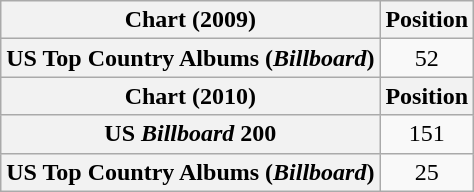<table class="wikitable plainrowheaders" style="text-align:center">
<tr>
<th scope="col">Chart (2009)</th>
<th scope="col">Position</th>
</tr>
<tr>
<th scope="row">US Top Country Albums (<em>Billboard</em>)</th>
<td>52</td>
</tr>
<tr>
<th scope="col">Chart (2010)</th>
<th scope="col">Position</th>
</tr>
<tr>
<th scope="row">US <em>Billboard</em> 200</th>
<td>151</td>
</tr>
<tr>
<th scope="row">US Top Country Albums (<em>Billboard</em>)</th>
<td>25</td>
</tr>
</table>
